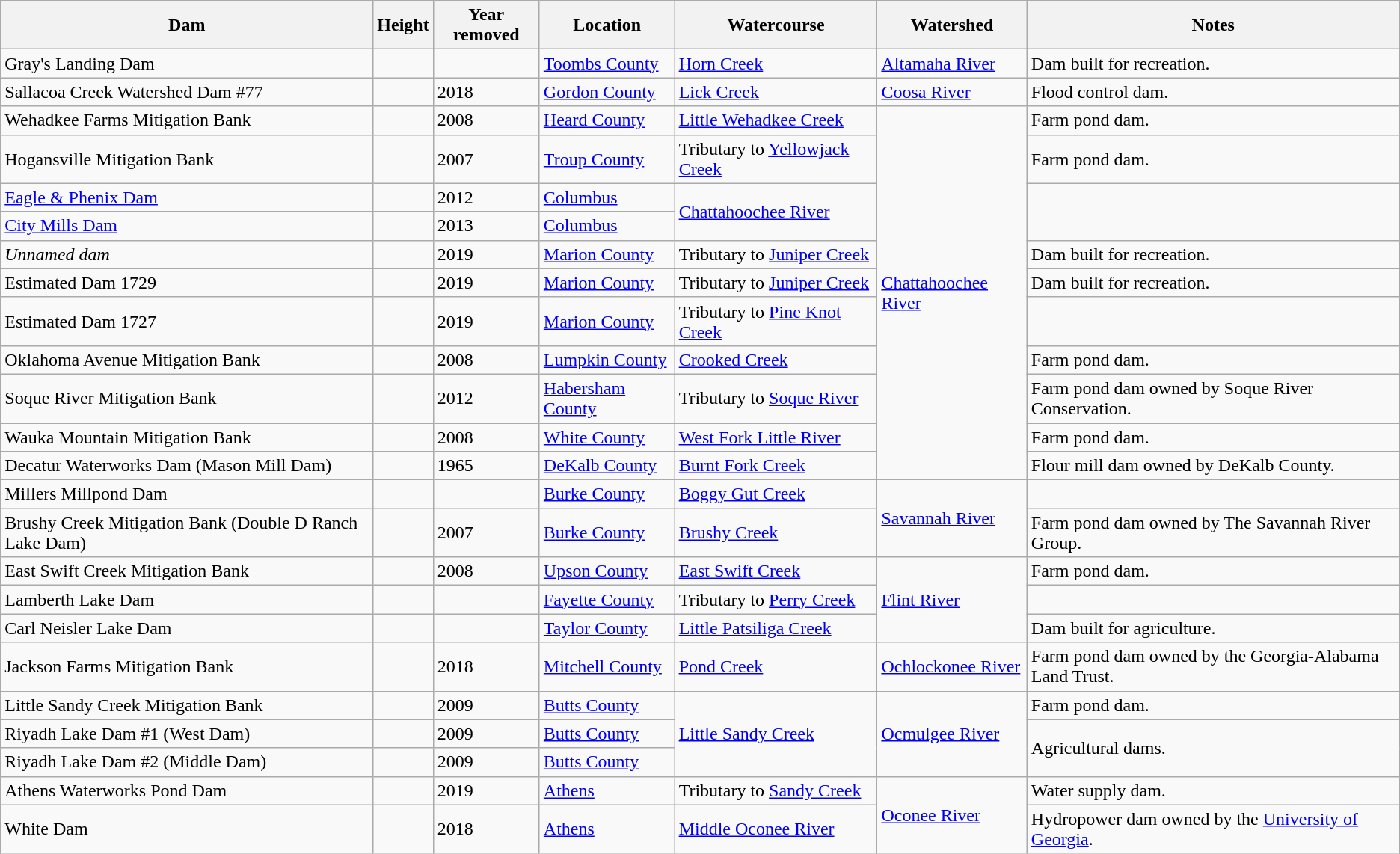<table class="wikitable sortable">
<tr>
<th>Dam</th>
<th>Height</th>
<th>Year removed</th>
<th>Location</th>
<th>Watercourse</th>
<th>Watershed</th>
<th>Notes</th>
</tr>
<tr>
<td>Gray's Landing Dam</td>
<td></td>
<td></td>
<td><a href='#'>Toombs County</a><br></td>
<td><a href='#'>Horn Creek</a></td>
<td><a href='#'>Altamaha River</a></td>
<td>Dam built for recreation.</td>
</tr>
<tr>
<td>Sallacoa Creek Watershed Dam #77</td>
<td></td>
<td>2018</td>
<td><a href='#'>Gordon County</a><br></td>
<td><a href='#'>Lick Creek</a></td>
<td><a href='#'>Coosa River</a></td>
<td>Flood control dam.</td>
</tr>
<tr>
<td>Wehadkee Farms Mitigation Bank</td>
<td></td>
<td>2008</td>
<td><a href='#'>Heard County</a><br></td>
<td><a href='#'>Little Wehadkee Creek</a></td>
<td rowspan=11><a href='#'>Chattahoochee River</a></td>
<td>Farm pond dam.</td>
</tr>
<tr>
<td>Hogansville Mitigation Bank</td>
<td></td>
<td>2007</td>
<td><a href='#'>Troup County</a><br></td>
<td>Tributary to <a href='#'>Yellowjack Creek</a></td>
<td>Farm pond dam.</td>
</tr>
<tr>
<td><a href='#'>Eagle & Phenix Dam</a></td>
<td></td>
<td>2012</td>
<td><a href='#'>Columbus</a><br></td>
<td rowspan=2><a href='#'>Chattahoochee River</a></td>
<td rowspan=2></td>
</tr>
<tr>
<td><a href='#'>City Mills Dam</a></td>
<td></td>
<td>2013</td>
<td><a href='#'>Columbus</a><br></td>
</tr>
<tr>
<td><em>Unnamed dam</em></td>
<td></td>
<td>2019</td>
<td><a href='#'>Marion County</a><br></td>
<td>Tributary to <a href='#'>Juniper Creek</a></td>
<td>Dam built for recreation.</td>
</tr>
<tr>
<td>Estimated Dam 1729</td>
<td></td>
<td>2019</td>
<td><a href='#'>Marion County</a><br></td>
<td>Tributary to <a href='#'>Juniper Creek</a></td>
<td>Dam built for recreation.</td>
</tr>
<tr>
<td>Estimated Dam 1727</td>
<td></td>
<td>2019</td>
<td><a href='#'>Marion County</a><br></td>
<td>Tributary to <a href='#'>Pine Knot Creek</a></td>
<td></td>
</tr>
<tr>
<td>Oklahoma Avenue Mitigation Bank</td>
<td></td>
<td>2008</td>
<td><a href='#'>Lumpkin County</a><br></td>
<td><a href='#'>Crooked Creek</a></td>
<td>Farm pond dam.</td>
</tr>
<tr>
<td>Soque River Mitigation Bank</td>
<td></td>
<td>2012</td>
<td><a href='#'>Habersham County</a><br></td>
<td>Tributary to <a href='#'>Soque River</a></td>
<td>Farm pond dam owned by Soque River Conservation.</td>
</tr>
<tr>
<td>Wauka Mountain Mitigation Bank</td>
<td></td>
<td>2008</td>
<td><a href='#'>White County</a><br></td>
<td><a href='#'>West Fork Little River</a></td>
<td>Farm pond dam.</td>
</tr>
<tr>
<td>Decatur Waterworks Dam (Mason Mill Dam)</td>
<td></td>
<td>1965</td>
<td><a href='#'>DeKalb County</a><br></td>
<td><a href='#'>Burnt Fork Creek</a></td>
<td>Flour mill dam owned by DeKalb County.</td>
</tr>
<tr>
<td>Millers Millpond Dam</td>
<td></td>
<td></td>
<td><a href='#'>Burke County</a><br></td>
<td><a href='#'>Boggy Gut Creek</a></td>
<td rowspan=2><a href='#'>Savannah River</a></td>
<td></td>
</tr>
<tr>
<td>Brushy Creek Mitigation Bank (Double D Ranch Lake Dam)</td>
<td></td>
<td>2007</td>
<td><a href='#'>Burke County</a><br></td>
<td><a href='#'>Brushy Creek</a></td>
<td>Farm pond dam owned by The Savannah River Group.</td>
</tr>
<tr>
<td>East Swift Creek Mitigation Bank</td>
<td></td>
<td>2008</td>
<td><a href='#'>Upson County</a><br></td>
<td><a href='#'>East Swift Creek</a></td>
<td rowspan=3><a href='#'>Flint River</a></td>
<td>Farm pond dam.</td>
</tr>
<tr>
<td>Lamberth Lake Dam</td>
<td></td>
<td></td>
<td><a href='#'>Fayette County</a><br></td>
<td>Tributary to <a href='#'>Perry Creek</a></td>
<td></td>
</tr>
<tr>
<td>Carl Neisler Lake Dam</td>
<td></td>
<td></td>
<td><a href='#'>Taylor County</a><br></td>
<td><a href='#'>Little Patsiliga Creek</a></td>
<td>Dam built for agriculture.</td>
</tr>
<tr>
<td>Jackson Farms Mitigation Bank</td>
<td></td>
<td>2018</td>
<td><a href='#'>Mitchell County</a><br></td>
<td><a href='#'>Pond Creek</a></td>
<td><a href='#'>Ochlockonee River</a></td>
<td>Farm pond dam owned by the Georgia-Alabama Land Trust.</td>
</tr>
<tr>
<td>Little Sandy Creek Mitigation Bank</td>
<td></td>
<td>2009</td>
<td><a href='#'>Butts County</a><br></td>
<td rowspan=3><a href='#'>Little Sandy Creek</a></td>
<td rowspan=3><a href='#'>Ocmulgee River</a></td>
<td>Farm pond dam.</td>
</tr>
<tr>
<td>Riyadh Lake Dam #1 (West Dam)</td>
<td></td>
<td>2009</td>
<td><a href='#'>Butts County</a><br></td>
<td rowspan=2>Agricultural dams.</td>
</tr>
<tr>
<td>Riyadh Lake Dam #2 (Middle Dam)</td>
<td></td>
<td>2009</td>
<td><a href='#'>Butts County</a><br></td>
</tr>
<tr>
<td>Athens Waterworks Pond Dam</td>
<td></td>
<td>2019</td>
<td><a href='#'>Athens</a><br></td>
<td>Tributary to <a href='#'>Sandy Creek</a></td>
<td rowspan=2><a href='#'>Oconee River</a></td>
<td>Water supply dam.</td>
</tr>
<tr>
<td>White Dam</td>
<td></td>
<td>2018</td>
<td><a href='#'>Athens</a><br></td>
<td><a href='#'>Middle Oconee River</a></td>
<td>Hydropower dam owned by the <a href='#'>University of Georgia</a>.</td>
</tr>
</table>
